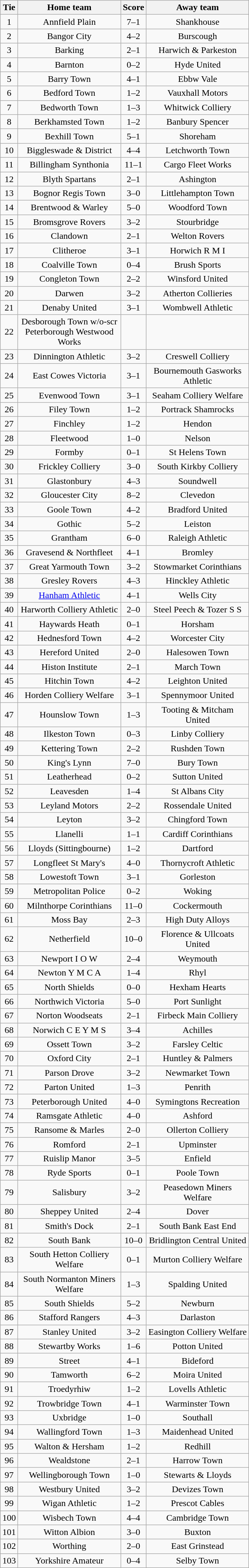<table class="wikitable" style="text-align:center;">
<tr>
<th width=20>Tie</th>
<th width=175>Home team</th>
<th width=20>Score</th>
<th width=175>Away team</th>
</tr>
<tr>
<td>1</td>
<td>Annfield Plain</td>
<td>7–1</td>
<td>Shankhouse</td>
</tr>
<tr>
<td>2</td>
<td>Bangor City</td>
<td>4–2</td>
<td>Burscough</td>
</tr>
<tr>
<td>3</td>
<td>Barking</td>
<td>2–1</td>
<td>Harwich & Parkeston</td>
</tr>
<tr>
<td>4</td>
<td>Barnton</td>
<td>0–2</td>
<td>Hyde United</td>
</tr>
<tr>
<td>5</td>
<td>Barry Town</td>
<td>4–1</td>
<td>Ebbw Vale</td>
</tr>
<tr>
<td>6</td>
<td>Bedford Town</td>
<td>1–2</td>
<td>Vauxhall Motors</td>
</tr>
<tr>
<td>7</td>
<td>Bedworth Town</td>
<td>1–3</td>
<td>Whitwick Colliery</td>
</tr>
<tr>
<td>8</td>
<td>Berkhamsted Town</td>
<td>1–2</td>
<td>Banbury Spencer</td>
</tr>
<tr>
<td>9</td>
<td>Bexhill Town</td>
<td>5–1</td>
<td>Shoreham</td>
</tr>
<tr>
<td>10</td>
<td>Biggleswade & District</td>
<td>4–4</td>
<td>Letchworth Town</td>
</tr>
<tr>
<td>11</td>
<td>Billingham Synthonia</td>
<td>11–1</td>
<td>Cargo Fleet Works</td>
</tr>
<tr>
<td>12</td>
<td>Blyth Spartans</td>
<td>2–1</td>
<td>Ashington</td>
</tr>
<tr>
<td>13</td>
<td>Bognor Regis Town</td>
<td>3–0</td>
<td>Littlehampton Town</td>
</tr>
<tr>
<td>14</td>
<td>Brentwood & Warley</td>
<td>5–0</td>
<td>Woodford Town</td>
</tr>
<tr>
<td>15</td>
<td>Bromsgrove Rovers</td>
<td>3–2</td>
<td>Stourbridge</td>
</tr>
<tr>
<td>16</td>
<td>Clandown</td>
<td>2–1</td>
<td>Welton Rovers</td>
</tr>
<tr>
<td>17</td>
<td>Clitheroe</td>
<td>3–1</td>
<td>Horwich R M I</td>
</tr>
<tr>
<td>18</td>
<td>Coalville Town</td>
<td>0–4</td>
<td>Brush Sports</td>
</tr>
<tr>
<td>19</td>
<td>Congleton Town</td>
<td>2–2</td>
<td>Winsford United</td>
</tr>
<tr>
<td>20</td>
<td>Darwen</td>
<td>3–2</td>
<td>Atherton Collieries</td>
</tr>
<tr>
<td>21</td>
<td>Denaby United</td>
<td>3–1</td>
<td>Wombwell Athletic</td>
</tr>
<tr>
<td>22</td>
<td>Desborough Town w/o-scr Peterborough Westwood Works</td>
<td></td>
<td></td>
</tr>
<tr>
<td>23</td>
<td>Dinnington Athletic</td>
<td>3–2</td>
<td>Creswell Colliery</td>
</tr>
<tr>
<td>24</td>
<td>East Cowes Victoria</td>
<td>3–1</td>
<td>Bournemouth Gasworks Athletic</td>
</tr>
<tr>
<td>25</td>
<td>Evenwood Town</td>
<td>3–1</td>
<td>Seaham Colliery Welfare</td>
</tr>
<tr>
<td>26</td>
<td>Filey Town</td>
<td>1–2</td>
<td>Portrack Shamrocks</td>
</tr>
<tr>
<td>27</td>
<td>Finchley</td>
<td>1–2</td>
<td>Hendon</td>
</tr>
<tr>
<td>28</td>
<td>Fleetwood</td>
<td>1–0</td>
<td>Nelson</td>
</tr>
<tr>
<td>29</td>
<td>Formby</td>
<td>0–1</td>
<td>St Helens Town</td>
</tr>
<tr>
<td>30</td>
<td>Frickley Colliery</td>
<td>3–0</td>
<td>South Kirkby Colliery</td>
</tr>
<tr>
<td>31</td>
<td>Glastonbury</td>
<td>4–3</td>
<td>Soundwell</td>
</tr>
<tr>
<td>32</td>
<td>Gloucester City</td>
<td>8–2</td>
<td>Clevedon</td>
</tr>
<tr>
<td>33</td>
<td>Goole Town</td>
<td>4–2</td>
<td>Bradford United</td>
</tr>
<tr>
<td>34</td>
<td>Gothic</td>
<td>5–2</td>
<td>Leiston</td>
</tr>
<tr>
<td>35</td>
<td>Grantham</td>
<td>6–0</td>
<td>Raleigh Athletic</td>
</tr>
<tr>
<td>36</td>
<td>Gravesend & Northfleet</td>
<td>4–1</td>
<td>Bromley</td>
</tr>
<tr>
<td>37</td>
<td>Great Yarmouth Town</td>
<td>3–2</td>
<td>Stowmarket Corinthians</td>
</tr>
<tr>
<td>38</td>
<td>Gresley Rovers</td>
<td>4–3</td>
<td>Hinckley Athletic</td>
</tr>
<tr>
<td>39</td>
<td><a href='#'>Hanham Athletic</a></td>
<td>4–1</td>
<td>Wells City</td>
</tr>
<tr>
<td>40</td>
<td>Harworth Colliery Athletic</td>
<td>2–0</td>
<td>Steel Peech & Tozer S S</td>
</tr>
<tr>
<td>41</td>
<td>Haywards Heath</td>
<td>0–1</td>
<td>Horsham</td>
</tr>
<tr>
<td>42</td>
<td>Hednesford Town</td>
<td>4–2</td>
<td>Worcester City</td>
</tr>
<tr>
<td>43</td>
<td>Hereford United</td>
<td>2–0</td>
<td>Halesowen Town</td>
</tr>
<tr>
<td>44</td>
<td>Histon Institute</td>
<td>2–1</td>
<td>March Town</td>
</tr>
<tr>
<td>45</td>
<td>Hitchin Town</td>
<td>4–2</td>
<td>Leighton United</td>
</tr>
<tr>
<td>46</td>
<td>Horden Colliery Welfare</td>
<td>3–1</td>
<td>Spennymoor United</td>
</tr>
<tr>
<td>47</td>
<td>Hounslow Town</td>
<td>1–3</td>
<td>Tooting & Mitcham United</td>
</tr>
<tr>
<td>48</td>
<td>Ilkeston Town</td>
<td>0–3</td>
<td>Linby Colliery</td>
</tr>
<tr>
<td>49</td>
<td>Kettering Town</td>
<td>2–2</td>
<td>Rushden Town</td>
</tr>
<tr>
<td>50</td>
<td>King's Lynn</td>
<td>7–0</td>
<td>Bury Town</td>
</tr>
<tr>
<td>51</td>
<td>Leatherhead</td>
<td>0–2</td>
<td>Sutton United</td>
</tr>
<tr>
<td>52</td>
<td>Leavesden</td>
<td>1–4</td>
<td>St Albans City</td>
</tr>
<tr>
<td>53</td>
<td>Leyland Motors</td>
<td>2–2</td>
<td>Rossendale United</td>
</tr>
<tr>
<td>54</td>
<td>Leyton</td>
<td>3–2</td>
<td>Chingford Town</td>
</tr>
<tr>
<td>55</td>
<td>Llanelli</td>
<td>1–1</td>
<td>Cardiff Corinthians</td>
</tr>
<tr>
<td>56</td>
<td>Lloyds (Sittingbourne)</td>
<td>1–2</td>
<td>Dartford</td>
</tr>
<tr>
<td>57</td>
<td>Longfleet St Mary's</td>
<td>4–0</td>
<td>Thornycroft Athletic</td>
</tr>
<tr>
<td>58</td>
<td>Lowestoft Town</td>
<td>3–1</td>
<td>Gorleston</td>
</tr>
<tr>
<td>59</td>
<td>Metropolitan Police</td>
<td>0–2</td>
<td>Woking</td>
</tr>
<tr>
<td>60</td>
<td>Milnthorpe Corinthians</td>
<td>11–0</td>
<td>Cockermouth</td>
</tr>
<tr>
<td>61</td>
<td>Moss Bay</td>
<td>2–3</td>
<td>High Duty Alloys</td>
</tr>
<tr>
<td>62</td>
<td>Netherfield</td>
<td>10–0</td>
<td>Florence & Ullcoats United</td>
</tr>
<tr>
<td>63</td>
<td>Newport I O W</td>
<td>2–4</td>
<td>Weymouth</td>
</tr>
<tr>
<td>64</td>
<td>Newton Y M C A</td>
<td>1–4</td>
<td>Rhyl</td>
</tr>
<tr>
<td>65</td>
<td>North Shields</td>
<td>0–0</td>
<td>Hexham Hearts</td>
</tr>
<tr>
<td>66</td>
<td>Northwich Victoria</td>
<td>5–0</td>
<td>Port Sunlight</td>
</tr>
<tr>
<td>67</td>
<td>Norton Woodseats</td>
<td>2–1</td>
<td>Firbeck Main Colliery</td>
</tr>
<tr>
<td>68</td>
<td>Norwich C E Y M S</td>
<td>3–4</td>
<td>Achilles</td>
</tr>
<tr>
<td>69</td>
<td>Ossett Town</td>
<td>3–2</td>
<td>Farsley Celtic</td>
</tr>
<tr>
<td>70</td>
<td>Oxford City</td>
<td>2–1</td>
<td>Huntley & Palmers</td>
</tr>
<tr>
<td>71</td>
<td>Parson Drove</td>
<td>3–2</td>
<td>Newmarket Town</td>
</tr>
<tr>
<td>72</td>
<td>Parton United</td>
<td>1–3</td>
<td>Penrith</td>
</tr>
<tr>
<td>73</td>
<td>Peterborough United</td>
<td>4–0</td>
<td>Symingtons Recreation</td>
</tr>
<tr>
<td>74</td>
<td>Ramsgate Athletic</td>
<td>4–0</td>
<td>Ashford</td>
</tr>
<tr>
<td>75</td>
<td>Ransome & Marles</td>
<td>2–0</td>
<td>Ollerton Colliery</td>
</tr>
<tr>
<td>76</td>
<td>Romford</td>
<td>2–1</td>
<td>Upminster</td>
</tr>
<tr>
<td>77</td>
<td>Ruislip Manor</td>
<td>3–5</td>
<td>Enfield</td>
</tr>
<tr>
<td>78</td>
<td>Ryde Sports</td>
<td>0–1</td>
<td>Poole Town</td>
</tr>
<tr>
<td>79</td>
<td>Salisbury</td>
<td>3–2</td>
<td>Peasedown Miners Welfare</td>
</tr>
<tr>
<td>80</td>
<td>Sheppey United</td>
<td>2–4</td>
<td>Dover</td>
</tr>
<tr>
<td>81</td>
<td>Smith's Dock</td>
<td>2–1</td>
<td>South Bank East End</td>
</tr>
<tr>
<td>82</td>
<td>South Bank</td>
<td>10–0</td>
<td>Bridlington Central United</td>
</tr>
<tr>
<td>83</td>
<td>South Hetton Colliery Welfare</td>
<td>0–1</td>
<td>Murton Colliery Welfare</td>
</tr>
<tr>
<td>84</td>
<td>South Normanton Miners Welfare</td>
<td>1–3</td>
<td>Spalding United</td>
</tr>
<tr>
<td>85</td>
<td>South Shields</td>
<td>5–2</td>
<td>Newburn</td>
</tr>
<tr>
<td>86</td>
<td>Stafford Rangers</td>
<td>4–3</td>
<td>Darlaston</td>
</tr>
<tr>
<td>87</td>
<td>Stanley United</td>
<td>3–2</td>
<td>Easington Colliery Welfare</td>
</tr>
<tr>
<td>88</td>
<td>Stewartby Works</td>
<td>1–6</td>
<td>Potton United</td>
</tr>
<tr>
<td>89</td>
<td>Street</td>
<td>4–1</td>
<td>Bideford</td>
</tr>
<tr>
<td>90</td>
<td>Tamworth</td>
<td>6–2</td>
<td>Moira United</td>
</tr>
<tr>
<td>91</td>
<td>Troedyrhiw</td>
<td>1–2</td>
<td>Lovells Athletic</td>
</tr>
<tr>
<td>92</td>
<td>Trowbridge Town</td>
<td>4–1</td>
<td>Warminster Town</td>
</tr>
<tr>
<td>93</td>
<td>Uxbridge</td>
<td>1–0</td>
<td>Southall</td>
</tr>
<tr>
<td>94</td>
<td>Wallingford Town</td>
<td>1–3</td>
<td>Maidenhead United</td>
</tr>
<tr>
<td>95</td>
<td>Walton & Hersham</td>
<td>1–2</td>
<td>Redhill</td>
</tr>
<tr>
<td>96</td>
<td>Wealdstone</td>
<td>2–1</td>
<td>Harrow Town</td>
</tr>
<tr>
<td>97</td>
<td>Wellingborough Town</td>
<td>1–0</td>
<td>Stewarts & Lloyds</td>
</tr>
<tr>
<td>98</td>
<td>Westbury United</td>
<td>3–2</td>
<td>Devizes Town</td>
</tr>
<tr>
<td>99</td>
<td>Wigan Athletic</td>
<td>1–2</td>
<td>Prescot Cables</td>
</tr>
<tr>
<td>100</td>
<td>Wisbech Town</td>
<td>4–4</td>
<td>Cambridge Town</td>
</tr>
<tr>
<td>101</td>
<td>Witton Albion</td>
<td>3–0</td>
<td>Buxton</td>
</tr>
<tr>
<td>102</td>
<td>Worthing</td>
<td>2–0</td>
<td>East Grinstead</td>
</tr>
<tr>
<td>103</td>
<td>Yorkshire Amateur</td>
<td>0–4</td>
<td>Selby Town</td>
</tr>
</table>
